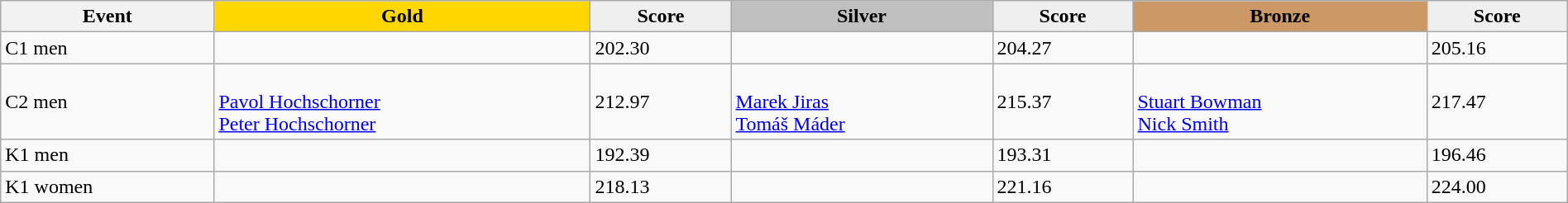<table class="wikitable" width=100%>
<tr>
<th>Event</th>
<td align=center bgcolor="gold"><strong>Gold</strong></td>
<td align=center bgcolor="EFEFEF"><strong>Score</strong></td>
<td align=center bgcolor="silver"><strong>Silver</strong></td>
<td align=center bgcolor="EFEFEF"><strong>Score</strong></td>
<td align=center bgcolor="CC9966"><strong>Bronze</strong></td>
<td align=center bgcolor="EFEFEF"><strong>Score</strong></td>
</tr>
<tr>
<td>C1 men</td>
<td></td>
<td>202.30</td>
<td></td>
<td>204.27</td>
<td></td>
<td>205.16</td>
</tr>
<tr>
<td>C2 men</td>
<td><br><a href='#'>Pavol Hochschorner</a><br><a href='#'>Peter Hochschorner</a></td>
<td>212.97</td>
<td><br><a href='#'>Marek Jiras</a><br><a href='#'>Tomáš Máder</a></td>
<td>215.37</td>
<td><br><a href='#'>Stuart Bowman</a><br><a href='#'>Nick Smith</a></td>
<td>217.47</td>
</tr>
<tr>
<td>K1 men</td>
<td></td>
<td>192.39</td>
<td></td>
<td>193.31</td>
<td></td>
<td>196.46</td>
</tr>
<tr>
<td>K1 women</td>
<td></td>
<td>218.13</td>
<td></td>
<td>221.16</td>
<td></td>
<td>224.00</td>
</tr>
</table>
